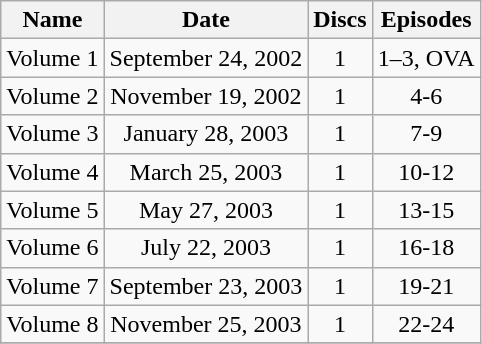<table class="wikitable" style="text-align:center;">
<tr>
<th>Name</th>
<th>Date</th>
<th>Discs</th>
<th>Episodes</th>
</tr>
<tr>
<td>Volume 1</td>
<td>September 24, 2002</td>
<td>1</td>
<td>1–3, OVA</td>
</tr>
<tr>
<td>Volume 2</td>
<td>November 19, 2002</td>
<td>1</td>
<td>4-6</td>
</tr>
<tr>
<td>Volume 3</td>
<td>January 28, 2003</td>
<td>1</td>
<td>7-9</td>
</tr>
<tr>
<td>Volume 4</td>
<td>March 25, 2003</td>
<td>1</td>
<td>10-12</td>
</tr>
<tr>
<td>Volume 5</td>
<td>May 27, 2003</td>
<td>1</td>
<td>13-15</td>
</tr>
<tr>
<td>Volume 6</td>
<td>July 22, 2003</td>
<td>1</td>
<td>16-18</td>
</tr>
<tr>
<td>Volume 7</td>
<td>September 23, 2003</td>
<td>1</td>
<td>19-21</td>
</tr>
<tr>
<td>Volume 8</td>
<td>November 25, 2003</td>
<td>1</td>
<td>22-24</td>
</tr>
<tr>
</tr>
</table>
